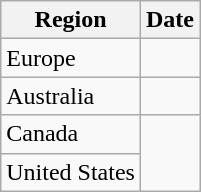<table class="wikitable">
<tr>
<th>Region</th>
<th>Date</th>
</tr>
<tr>
<td>Europe</td>
<td></td>
</tr>
<tr>
<td>Australia</td>
<td></td>
</tr>
<tr>
<td>Canada</td>
<td rowspan="2"></td>
</tr>
<tr>
<td>United States</td>
</tr>
</table>
